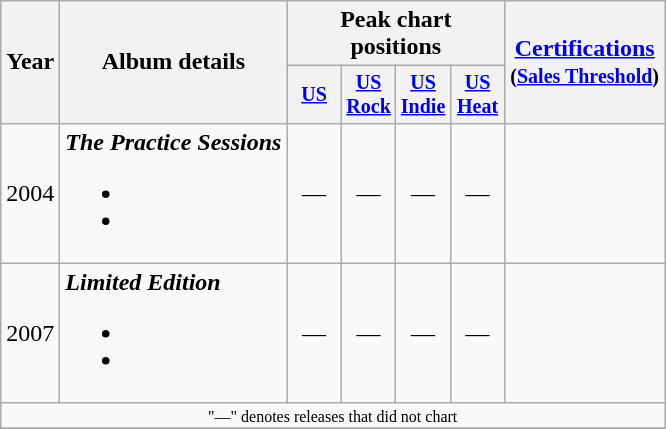<table class="wikitable" style="text-align:center;">
<tr>
<th rowspan="2">Year</th>
<th rowspan="2">Album details</th>
<th colspan="4">Peak chart positions</th>
<th rowspan="2"><a href='#'>Certifications</a><br><small>(<a href='#'>Sales Threshold</a>)</small></th>
</tr>
<tr style="font-size:smaller;">
<th width="30"><a href='#'>US</a></th>
<th width="30"><a href='#'>US Rock</a></th>
<th width="30"><a href='#'>US Indie</a></th>
<th width="30"><a href='#'>US Heat</a></th>
</tr>
<tr>
<td>2004</td>
<td align="left"><strong><em>The Practice Sessions</em></strong><br><ul><li></li><li></li></ul></td>
<td>—</td>
<td>—</td>
<td>—</td>
<td>—</td>
<td></td>
</tr>
<tr>
<td>2007</td>
<td align="left"><strong><em>Limited Edition</em></strong><br><ul><li></li><li></li></ul></td>
<td>—</td>
<td>—</td>
<td>—</td>
<td>—</td>
<td></td>
</tr>
<tr>
<td colspan="10" style="font-size:8pt">"—" denotes releases that did not chart</td>
</tr>
<tr>
</tr>
</table>
